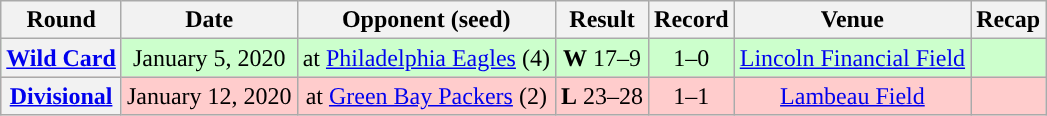<table class="wikitable" style="text-align:center">
<tr>
<th>Round</th>
<th>Date</th>
<th>Opponent (seed)</th>
<th>Result</th>
<th>Record</th>
<th>Venue</th>
<th>Recap</th>
</tr>
<tr style="background:#cfc">
<th><a href='#'>Wild Card</a></th>
<td>January 5, 2020</td>
<td>at <a href='#'>Philadelphia Eagles</a> (4)</td>
<td><strong>W</strong> 17–9</td>
<td>1–0</td>
<td><a href='#'>Lincoln Financial Field</a></td>
<td></td>
</tr>
<tr style="background:#fcc">
<th><a href='#'>Divisional</a></th>
<td>January 12, 2020</td>
<td>at <a href='#'>Green Bay Packers</a> (2)</td>
<td><strong>L</strong> 23–28</td>
<td>1–1</td>
<td><a href='#'>Lambeau Field</a></td>
<td></td>
</tr>
</table>
